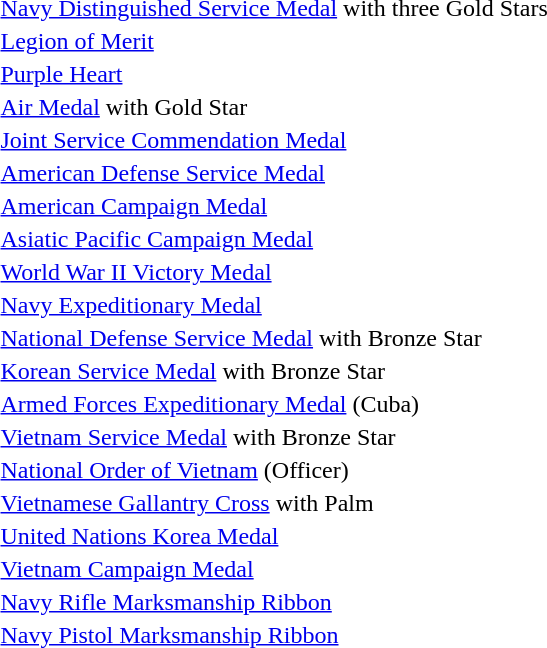<table>
<tr>
<td><span></span><span></span><span></span></td>
<td><a href='#'>Navy Distinguished Service Medal</a> with three Gold Stars</td>
</tr>
<tr>
<td></td>
<td><a href='#'>Legion of Merit</a></td>
</tr>
<tr>
<td></td>
<td><a href='#'>Purple Heart</a></td>
</tr>
<tr>
<td></td>
<td><a href='#'>Air Medal</a> with Gold Star</td>
</tr>
<tr>
<td></td>
<td><a href='#'>Joint Service Commendation Medal</a></td>
</tr>
<tr>
<td></td>
<td><a href='#'>American Defense Service Medal</a></td>
</tr>
<tr>
<td></td>
<td><a href='#'>American Campaign Medal</a></td>
</tr>
<tr>
<td><span></span><span></span><span></span><span></span></td>
<td><a href='#'>Asiatic Pacific Campaign Medal</a></td>
</tr>
<tr>
<td></td>
<td><a href='#'>World War II Victory Medal</a></td>
</tr>
<tr>
<td></td>
<td><a href='#'>Navy Expeditionary Medal</a></td>
</tr>
<tr>
<td></td>
<td><a href='#'>National Defense Service Medal</a> with Bronze Star</td>
</tr>
<tr>
<td></td>
<td><a href='#'>Korean Service Medal</a> with Bronze Star</td>
</tr>
<tr>
<td></td>
<td><a href='#'>Armed Forces Expeditionary Medal</a> (Cuba)</td>
</tr>
<tr>
<td></td>
<td><a href='#'>Vietnam Service Medal</a> with Bronze Star</td>
</tr>
<tr>
<td></td>
<td><a href='#'>National Order of Vietnam</a> (Officer)</td>
</tr>
<tr>
<td></td>
<td><a href='#'>Vietnamese Gallantry Cross</a> with Palm</td>
</tr>
<tr>
<td></td>
<td><a href='#'>United Nations Korea Medal</a></td>
</tr>
<tr>
<td></td>
<td><a href='#'>Vietnam Campaign Medal</a></td>
</tr>
<tr>
<td></td>
<td><a href='#'>Navy Rifle Marksmanship Ribbon</a></td>
</tr>
<tr>
<td></td>
<td><a href='#'>Navy Pistol Marksmanship Ribbon</a></td>
</tr>
</table>
